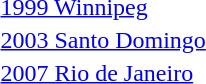<table>
<tr>
<td><a href='#'>1999 Winnipeg</a><br></td>
<td></td>
<td></td>
<td></td>
</tr>
<tr>
<td><a href='#'>2003 Santo Domingo</a><br></td>
<td></td>
<td></td>
<td></td>
</tr>
<tr>
<td><a href='#'>2007 Rio de Janeiro</a><br></td>
<td></td>
<td></td>
<td></td>
</tr>
</table>
